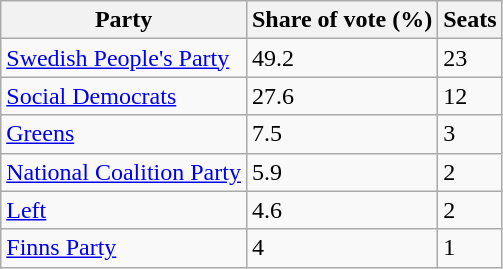<table class="wikitable">
<tr>
<th>Party</th>
<th>Share of vote (%)</th>
<th>Seats</th>
</tr>
<tr>
<td><a href='#'>Swedish People's Party</a></td>
<td>49.2</td>
<td>23</td>
</tr>
<tr>
<td><a href='#'>Social Democrats</a></td>
<td>27.6</td>
<td>12</td>
</tr>
<tr>
<td><a href='#'>Greens</a></td>
<td>7.5</td>
<td>3</td>
</tr>
<tr>
<td><a href='#'>National Coalition Party</a></td>
<td>5.9</td>
<td>2</td>
</tr>
<tr>
<td><a href='#'>Left</a></td>
<td>4.6</td>
<td>2</td>
</tr>
<tr>
<td><a href='#'>Finns Party</a></td>
<td>4</td>
<td>1</td>
</tr>
</table>
